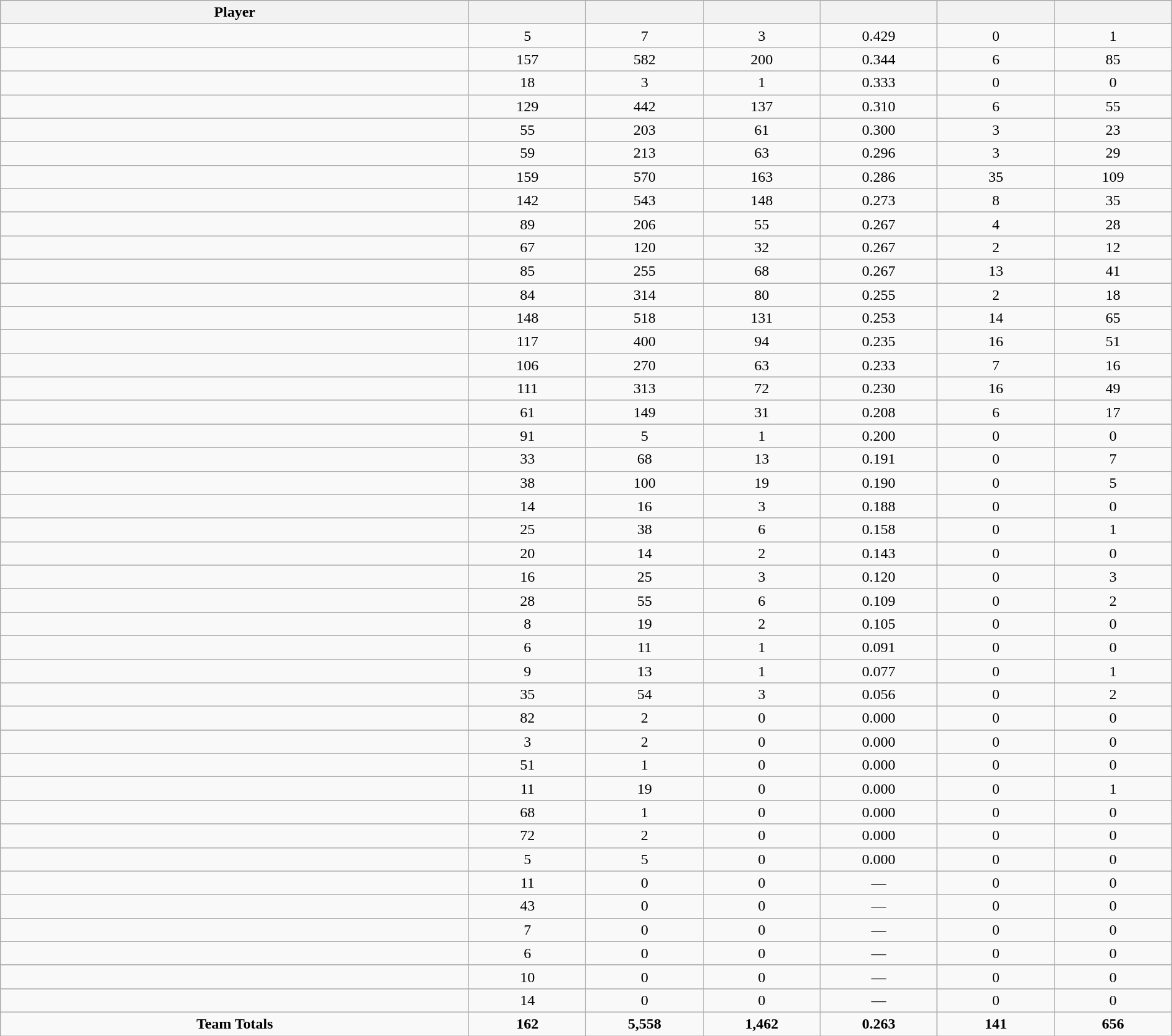<table class="wikitable sortable" style="text-align:center;" width="100%">
<tr>
<th width="40%">Player</th>
<th width="10%"></th>
<th width="10%"></th>
<th width="10%"></th>
<th width="10%"></th>
<th width="10%"></th>
<th width="10%"></th>
</tr>
<tr>
<td></td>
<td>5</td>
<td>7</td>
<td>3</td>
<td>0.429</td>
<td>0</td>
<td>1</td>
</tr>
<tr>
<td></td>
<td>157</td>
<td>582</td>
<td>200</td>
<td>0.344</td>
<td>6</td>
<td>85</td>
</tr>
<tr>
<td></td>
<td>18</td>
<td>3</td>
<td>1</td>
<td>0.333</td>
<td>0</td>
<td>0</td>
</tr>
<tr>
<td></td>
<td>129</td>
<td>442</td>
<td>137</td>
<td>0.310</td>
<td>6</td>
<td>55</td>
</tr>
<tr>
<td></td>
<td>55</td>
<td>203</td>
<td>61</td>
<td>0.300</td>
<td>3</td>
<td>23</td>
</tr>
<tr>
<td></td>
<td>59</td>
<td>213</td>
<td>63</td>
<td>0.296</td>
<td>3</td>
<td>29</td>
</tr>
<tr>
<td></td>
<td>159</td>
<td>570</td>
<td>163</td>
<td>0.286</td>
<td>35</td>
<td>109</td>
</tr>
<tr>
<td></td>
<td>142</td>
<td>543</td>
<td>148</td>
<td>0.273</td>
<td>8</td>
<td>35</td>
</tr>
<tr>
<td></td>
<td>89</td>
<td>206</td>
<td>55</td>
<td>0.267</td>
<td>4</td>
<td>28</td>
</tr>
<tr>
<td></td>
<td>67</td>
<td>120</td>
<td>32</td>
<td>0.267</td>
<td>2</td>
<td>12</td>
</tr>
<tr>
<td></td>
<td>85</td>
<td>255</td>
<td>68</td>
<td>0.267</td>
<td>13</td>
<td>41</td>
</tr>
<tr>
<td></td>
<td>84</td>
<td>314</td>
<td>80</td>
<td>0.255</td>
<td>2</td>
<td>18</td>
</tr>
<tr>
<td></td>
<td>148</td>
<td>518</td>
<td>131</td>
<td>0.253</td>
<td>14</td>
<td>65</td>
</tr>
<tr>
<td></td>
<td>117</td>
<td>400</td>
<td>94</td>
<td>0.235</td>
<td>16</td>
<td>51</td>
</tr>
<tr>
<td></td>
<td>106</td>
<td>270</td>
<td>63</td>
<td>0.233</td>
<td>7</td>
<td>16</td>
</tr>
<tr>
<td></td>
<td>111</td>
<td>313</td>
<td>72</td>
<td>0.230</td>
<td>16</td>
<td>49</td>
</tr>
<tr>
<td></td>
<td>61</td>
<td>149</td>
<td>31</td>
<td>0.208</td>
<td>6</td>
<td>17</td>
</tr>
<tr>
<td></td>
<td>91</td>
<td>5</td>
<td>1</td>
<td>0.200</td>
<td>0</td>
<td>0</td>
</tr>
<tr>
<td></td>
<td>33</td>
<td>68</td>
<td>13</td>
<td>0.191</td>
<td>0</td>
<td>7</td>
</tr>
<tr>
<td></td>
<td>38</td>
<td>100</td>
<td>19</td>
<td>0.190</td>
<td>0</td>
<td>5</td>
</tr>
<tr>
<td></td>
<td>14</td>
<td>16</td>
<td>3</td>
<td>0.188</td>
<td>0</td>
<td>0</td>
</tr>
<tr>
<td></td>
<td>25</td>
<td>38</td>
<td>6</td>
<td>0.158</td>
<td>0</td>
<td>1</td>
</tr>
<tr>
<td></td>
<td>20</td>
<td>14</td>
<td>2</td>
<td>0.143</td>
<td>0</td>
<td>0</td>
</tr>
<tr>
<td></td>
<td>16</td>
<td>25</td>
<td>3</td>
<td>0.120</td>
<td>0</td>
<td>3</td>
</tr>
<tr>
<td></td>
<td>28</td>
<td>55</td>
<td>6</td>
<td>0.109</td>
<td>0</td>
<td>2</td>
</tr>
<tr>
<td></td>
<td>8</td>
<td>19</td>
<td>2</td>
<td>0.105</td>
<td>0</td>
<td>0</td>
</tr>
<tr>
<td></td>
<td>6</td>
<td>11</td>
<td>1</td>
<td>0.091</td>
<td>0</td>
<td>0</td>
</tr>
<tr>
<td></td>
<td>9</td>
<td>13</td>
<td>1</td>
<td>0.077</td>
<td>0</td>
<td>1</td>
</tr>
<tr>
<td></td>
<td>35</td>
<td>54</td>
<td>3</td>
<td>0.056</td>
<td>0</td>
<td>2</td>
</tr>
<tr>
<td></td>
<td>82</td>
<td>2</td>
<td>0</td>
<td>0.000</td>
<td>0</td>
<td>0</td>
</tr>
<tr>
<td></td>
<td>3</td>
<td>2</td>
<td>0</td>
<td>0.000</td>
<td>0</td>
<td>0</td>
</tr>
<tr>
<td></td>
<td>51</td>
<td>1</td>
<td>0</td>
<td>0.000</td>
<td>0</td>
<td>0</td>
</tr>
<tr>
<td></td>
<td>11</td>
<td>19</td>
<td>0</td>
<td>0.000</td>
<td>0</td>
<td>1</td>
</tr>
<tr>
<td></td>
<td>68</td>
<td>1</td>
<td>0</td>
<td>0.000</td>
<td>0</td>
<td>0</td>
</tr>
<tr>
<td></td>
<td>72</td>
<td>2</td>
<td>0</td>
<td>0.000</td>
<td>0</td>
<td>0</td>
</tr>
<tr>
<td></td>
<td>5</td>
<td>5</td>
<td>0</td>
<td>0.000</td>
<td>0</td>
<td>0</td>
</tr>
<tr>
<td></td>
<td>11</td>
<td>0</td>
<td>0</td>
<td>—</td>
<td>0</td>
<td>0</td>
</tr>
<tr>
<td></td>
<td>43</td>
<td>0</td>
<td>0</td>
<td>—</td>
<td>0</td>
<td>0</td>
</tr>
<tr>
<td></td>
<td>7</td>
<td>0</td>
<td>0</td>
<td>—</td>
<td>0</td>
<td>0</td>
</tr>
<tr>
<td></td>
<td>6</td>
<td>0</td>
<td>0</td>
<td>—</td>
<td>0</td>
<td>0</td>
</tr>
<tr>
<td></td>
<td>10</td>
<td>0</td>
<td>0</td>
<td>—</td>
<td>0</td>
<td>0</td>
</tr>
<tr>
<td></td>
<td>14</td>
<td>0</td>
<td>0</td>
<td>—</td>
<td>0</td>
<td>0</td>
</tr>
<tr>
<td><strong>Team Totals</strong></td>
<td><strong>162</strong></td>
<td><strong>5,558</strong></td>
<td><strong>1,462</strong></td>
<td><strong>0.263</strong></td>
<td><strong>141</strong></td>
<td><strong>656</strong></td>
</tr>
</table>
